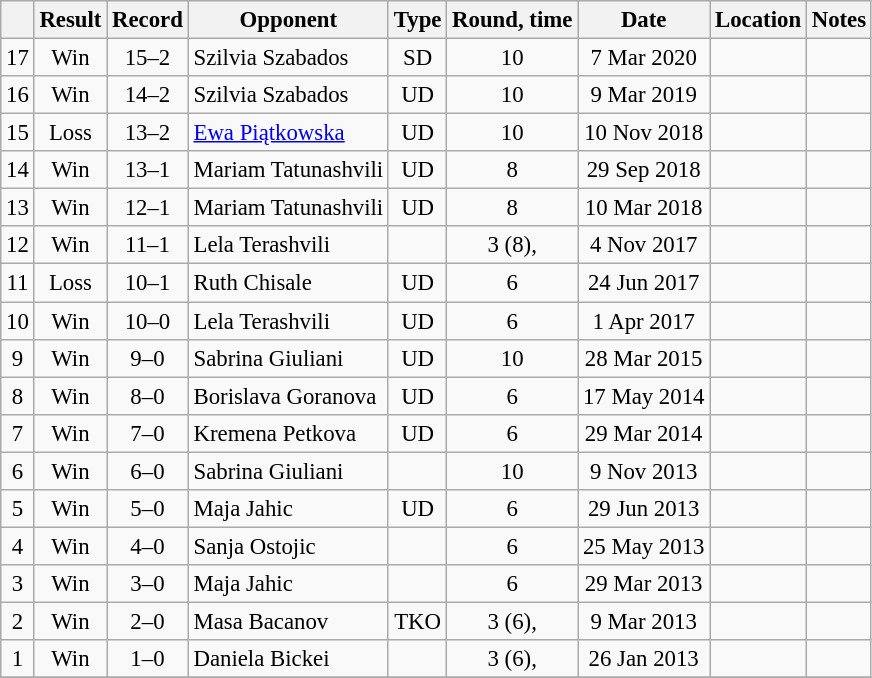<table class="wikitable" style="text-align:center; font-size:95%">
<tr>
<th></th>
<th>Result</th>
<th>Record</th>
<th>Opponent</th>
<th>Type</th>
<th>Round, time</th>
<th>Date</th>
<th>Location</th>
<th>Notes</th>
</tr>
<tr>
<td>17</td>
<td>Win</td>
<td>15–2</td>
<td align=left> Szilvia Szabados</td>
<td>SD</td>
<td>10</td>
<td>7 Mar 2020</td>
<td align=left></td>
<td align=left></td>
</tr>
<tr>
<td>16</td>
<td>Win</td>
<td>14–2</td>
<td align=left> Szilvia Szabados</td>
<td>UD</td>
<td>10</td>
<td>9 Mar 2019</td>
<td align=left></td>
<td align=left></td>
</tr>
<tr>
<td>15</td>
<td>Loss</td>
<td>13–2</td>
<td align=left> <a href='#'>Ewa Piątkowska</a></td>
<td>UD</td>
<td>10</td>
<td>10 Nov 2018</td>
<td align=left></td>
<td align=left></td>
</tr>
<tr>
<td>14</td>
<td>Win</td>
<td>13–1</td>
<td align=left> Mariam Tatunashvili</td>
<td>UD</td>
<td>8</td>
<td>29 Sep 2018</td>
<td align=left></td>
<td></td>
</tr>
<tr>
<td>13</td>
<td>Win</td>
<td>12–1</td>
<td align=left> Mariam Tatunashvili</td>
<td>UD</td>
<td>8</td>
<td>10 Mar 2018</td>
<td align=left></td>
<td></td>
</tr>
<tr>
<td>12</td>
<td>Win</td>
<td>11–1</td>
<td align=left> Lela Terashvili</td>
<td></td>
<td>3 (8), </td>
<td>4 Nov 2017</td>
<td align=left></td>
<td></td>
</tr>
<tr>
<td>11</td>
<td>Loss</td>
<td>10–1</td>
<td align=left> Ruth Chisale</td>
<td>UD</td>
<td>6</td>
<td>24 Jun 2017</td>
<td align=left></td>
<td></td>
</tr>
<tr>
<td>10</td>
<td>Win</td>
<td>10–0</td>
<td align=left> Lela Terashvili</td>
<td>UD</td>
<td>6</td>
<td>1 Apr 2017</td>
<td align=left></td>
<td></td>
</tr>
<tr>
<td>9</td>
<td>Win</td>
<td>9–0</td>
<td align=left> Sabrina Giuliani</td>
<td>UD</td>
<td>10</td>
<td>28 Mar 2015</td>
<td align=left></td>
<td align=left></td>
</tr>
<tr>
<td>8</td>
<td>Win</td>
<td>8–0</td>
<td align=left> Borislava Goranova</td>
<td>UD</td>
<td>6</td>
<td>17 May 2014</td>
<td align=left></td>
<td></td>
</tr>
<tr>
<td>7</td>
<td>Win</td>
<td>7–0</td>
<td align=left> Kremena Petkova</td>
<td>UD</td>
<td>6</td>
<td>29 Mar 2014</td>
<td align=left></td>
<td></td>
</tr>
<tr>
<td>6</td>
<td>Win</td>
<td>6–0</td>
<td align=left> Sabrina Giuliani</td>
<td></td>
<td>10</td>
<td>9 Nov 2013</td>
<td align=left></td>
<td align=left></td>
</tr>
<tr>
<td>5</td>
<td>Win</td>
<td>5–0</td>
<td align=left> Maja Jahic</td>
<td>UD</td>
<td>6</td>
<td>29 Jun 2013</td>
<td align=left></td>
<td></td>
</tr>
<tr>
<td>4</td>
<td>Win</td>
<td>4–0</td>
<td align=left> Sanja Ostojic</td>
<td></td>
<td>6</td>
<td>25 May 2013</td>
<td align=left></td>
<td></td>
</tr>
<tr>
<td>3</td>
<td>Win</td>
<td>3–0</td>
<td align=left> Maja Jahic</td>
<td></td>
<td>6</td>
<td>29 Mar 2013</td>
<td align=left></td>
<td></td>
</tr>
<tr>
<td>2</td>
<td>Win</td>
<td>2–0</td>
<td align=left> Masa Bacanov</td>
<td>TKO</td>
<td>3 (6), </td>
<td>9 Mar 2013</td>
<td align=left></td>
<td></td>
</tr>
<tr>
<td>1</td>
<td>Win</td>
<td>1–0</td>
<td align=left> Daniela Bickei</td>
<td></td>
<td>3 (6), </td>
<td>26 Jan 2013</td>
<td align=left></td>
<td></td>
</tr>
<tr>
</tr>
</table>
